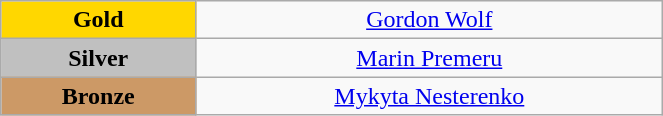<table class="wikitable" style="text-align:center; " width="35%">
<tr>
<td bgcolor="gold"><strong>Gold</strong></td>
<td><a href='#'>Gordon Wolf</a><br>  <small><em></em></small></td>
</tr>
<tr>
<td bgcolor="silver"><strong>Silver</strong></td>
<td><a href='#'>Marin Premeru</a><br>  <small><em></em></small></td>
</tr>
<tr>
<td bgcolor="CC9966"><strong>Bronze</strong></td>
<td><a href='#'>Mykyta Nesterenko</a><br>  <small><em></em></small></td>
</tr>
</table>
